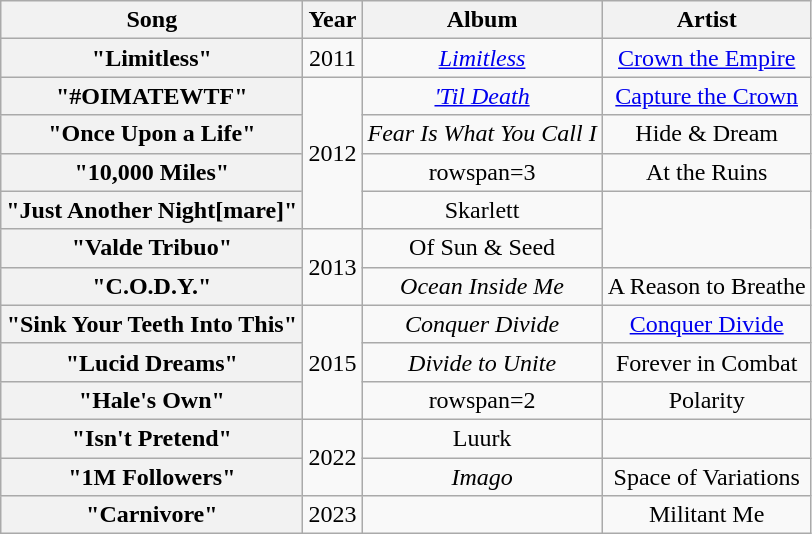<table class="wikitable plainrowheaders" style="text-align:center;">
<tr>
<th>Song</th>
<th>Year</th>
<th>Album</th>
<th>Artist</th>
</tr>
<tr>
<th scope="row">"Limitless"</th>
<td>2011</td>
<td><em><a href='#'>Limitless</a></em></td>
<td><a href='#'>Crown the Empire</a></td>
</tr>
<tr>
<th scope="row">"#OIMATEWTF"</th>
<td rowspan=4>2012</td>
<td><em><a href='#'>'Til Death</a></em></td>
<td><a href='#'>Capture the Crown</a></td>
</tr>
<tr>
<th scope="row">"Once Upon a Life"</th>
<td><em>Fear Is What You Call I</em></td>
<td>Hide & Dream</td>
</tr>
<tr>
<th scope="row">"10,000 Miles"</th>
<td>rowspan=3 </td>
<td>At the Ruins</td>
</tr>
<tr>
<th scope="row">"Just Another Night[mare]"</th>
<td>Skarlett</td>
</tr>
<tr>
<th scope="row">"Valde Tribuo"</th>
<td rowspan=2>2013</td>
<td>Of Sun & Seed</td>
</tr>
<tr>
<th scope="row">"C.O.D.Y."</th>
<td><em>Ocean Inside Me</em></td>
<td>A Reason to Breathe</td>
</tr>
<tr>
<th scope="row">"Sink Your Teeth Into This"</th>
<td rowspan=3>2015</td>
<td><em>Conquer Divide</em></td>
<td><a href='#'>Conquer Divide</a></td>
</tr>
<tr>
<th scope="row">"Lucid Dreams"</th>
<td><em>Divide to Unite</em></td>
<td>Forever in Combat</td>
</tr>
<tr>
<th scope="row">"Hale's Own"</th>
<td>rowspan=2 </td>
<td>Polarity</td>
</tr>
<tr>
<th scope="row">"Isn't Pretend"</th>
<td rowspan=2>2022</td>
<td>Luurk</td>
</tr>
<tr>
<th scope="row">"1M Followers"</th>
<td><em>Imago</em></td>
<td>Space of Variations</td>
</tr>
<tr>
<th scope="row">"Carnivore"</th>
<td>2023</td>
<td></td>
<td>Militant Me</td>
</tr>
</table>
